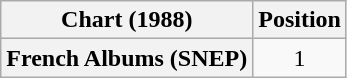<table class="wikitable plainrowheaders" style="text-align:center">
<tr>
<th scope="col">Chart (1988)</th>
<th scope="col">Position</th>
</tr>
<tr>
<th scope="row">French Albums (SNEP)</th>
<td>1</td>
</tr>
</table>
